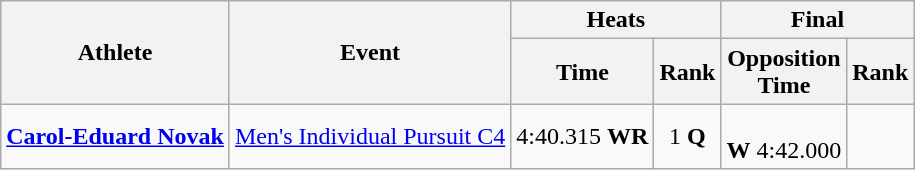<table class=wikitable>
<tr>
<th rowspan="2">Athlete</th>
<th rowspan="2">Event</th>
<th colspan="2">Heats</th>
<th colspan="2">Final</th>
</tr>
<tr>
<th>Time</th>
<th>Rank</th>
<th>Opposition<br>Time</th>
<th>Rank</th>
</tr>
<tr align=center>
<td align=left><strong><a href='#'>Carol-Eduard Novak</a></strong></td>
<td align=left><a href='#'>Men's Individual Pursuit C4</a></td>
<td>4:40.315 <strong>WR</strong></td>
<td>1 <strong>Q</strong></td>
<td><br><strong>W</strong> 4:42.000</td>
<td></td>
</tr>
</table>
